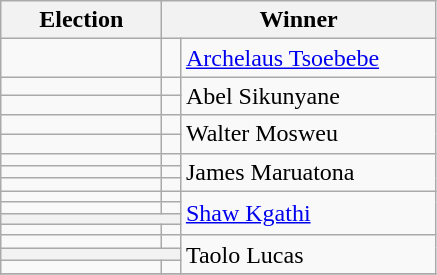<table class=wikitable>
<tr>
<th width=100>Election</th>
<th width=175 colspan=2>Winner</th>
</tr>
<tr>
<td></td>
<td width=5 bgcolor=></td>
<td><a href='#'>Archelaus Tsoebebe</a></td>
</tr>
<tr>
<td></td>
<td width=5 bgcolor=></td>
<td rowspan=2>Abel Sikunyane</td>
</tr>
<tr>
<td></td>
<td width=5 bgcolor=></td>
</tr>
<tr>
<td></td>
<td width=5 bgcolor=></td>
<td rowspan=2>Walter Mosweu</td>
</tr>
<tr>
<td></td>
<td width=5 bgcolor=></td>
</tr>
<tr>
<td></td>
<td width=5 bgcolor=></td>
<td rowspan=3>James Maruatona</td>
</tr>
<tr>
<td></td>
<td width=5 bgcolor=></td>
</tr>
<tr>
<td></td>
<td width=5 bgcolor=></td>
</tr>
<tr>
<td></td>
<td bgcolor=></td>
<td rowspan=4><a href='#'>Shaw Kgathi</a></td>
</tr>
<tr>
<td></td>
<td bgcolor=></td>
</tr>
<tr>
<th colspan="2"></th>
</tr>
<tr>
<td></td>
<td bgcolor=></td>
</tr>
<tr>
<td></td>
<td bgcolor=></td>
<td rowspan="3" roswpan="4">Taolo Lucas</td>
</tr>
<tr>
<th colspan="2"></th>
</tr>
<tr>
<td></td>
<td width=5 bgcolor=></td>
</tr>
<tr>
</tr>
</table>
